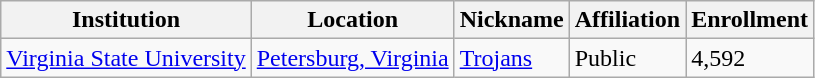<table class="wikitable">
<tr>
<th>Institution</th>
<th>Location</th>
<th>Nickname</th>
<th>Affiliation</th>
<th>Enrollment</th>
</tr>
<tr>
<td><a href='#'>Virginia State University</a></td>
<td><a href='#'>Petersburg, Virginia</a></td>
<td><a href='#'>Trojans</a></td>
<td>Public</td>
<td>4,592</td>
</tr>
</table>
